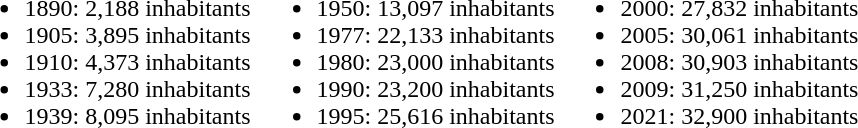<table>
<tr>
<td valign="top"><br><ul><li>1890: 2,188 inhabitants</li><li>1905: 3,895 inhabitants</li><li>1910: 4,373 inhabitants</li><li>1933: 7,280 inhabitants</li><li>1939: 8,095 inhabitants</li></ul></td>
<td valign="top"><br><ul><li>1950: 13,097 inhabitants</li><li>1977: 22,133 inhabitants</li><li>1980: 23,000 inhabitants</li><li>1990: 23,200 inhabitants</li><li>1995: 25,616 inhabitants</li></ul></td>
<td valign="top"><br><ul><li>2000: 27,832 inhabitants</li><li>2005: 30,061 inhabitants</li><li>2008: 30,903 inhabitants</li><li>2009: 31,250 inhabitants</li><li>2021: 32,900 inhabitants</li></ul></td>
</tr>
</table>
